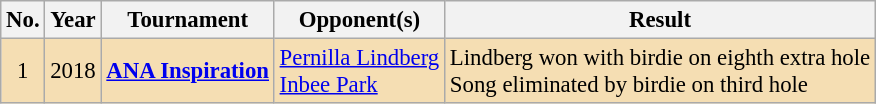<table class="wikitable" style="font-size:95%;">
<tr>
<th>No.</th>
<th>Year</th>
<th>Tournament</th>
<th>Opponent(s)</th>
<th>Result</th>
</tr>
<tr style="background:#F5DEB3;">
<td align=center>1</td>
<td>2018</td>
<td><strong><a href='#'>ANA Inspiration</a></strong></td>
<td> <a href='#'>Pernilla Lindberg</a><br> <a href='#'>Inbee Park</a></td>
<td>Lindberg won with birdie on eighth extra hole<br>Song eliminated by birdie on third hole</td>
</tr>
</table>
